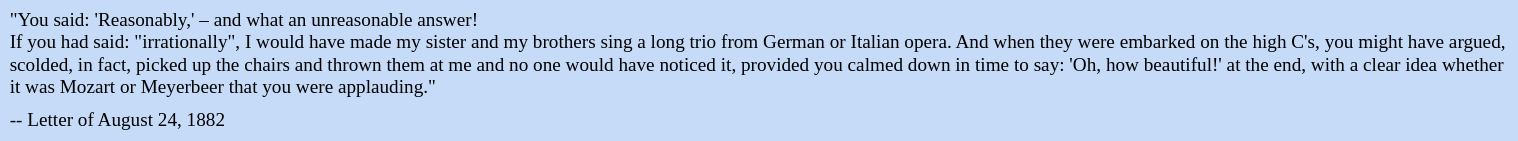<table class="toccolours" style="float: right; margin-left: 1em; margin-right: 8em; font-size: 80%; background:#c6dbf7; color:black; width:80em; max-width: 80%;" cellspacing="5">
<tr>
<td style="text-align: left;">"You said: 'Reasonably,' – and what an unreasonable answer!<br>If you had said: "irrationally", I would have made my sister
and my brothers sing a long trio from German or Italian opera.
And when they were embarked on the high C's, you might have argued,
scolded, in fact, picked up the chairs and thrown them at me and no
one would have noticed it, provided you calmed down in time to say:
'Oh, how beautiful!' at the end, with a clear idea whether it was
Mozart or Meyerbeer that you were applauding."</td>
</tr>
<tr>
<td style="text-align: left;">-- Letter of August 24, 1882</td>
</tr>
</table>
